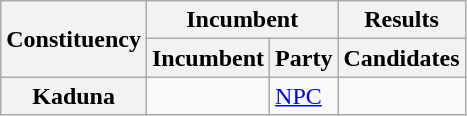<table class="wikitable sortable">
<tr>
<th rowspan="2">Constituency</th>
<th colspan="2">Incumbent</th>
<th>Results</th>
</tr>
<tr valign="bottom">
<th>Incumbent</th>
<th>Party</th>
<th>Candidates</th>
</tr>
<tr>
<th>Kaduna</th>
<td></td>
<td><a href='#'>NPC</a></td>
<td nowrap=""></td>
</tr>
</table>
